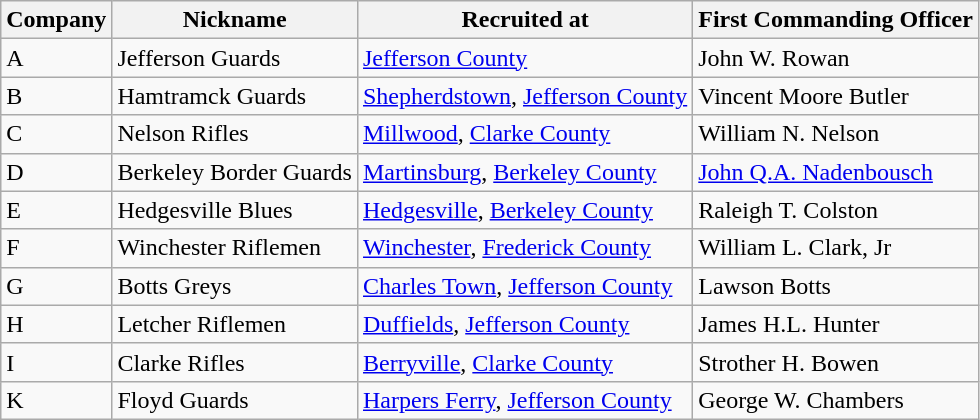<table class="wikitable sortable">
<tr>
<th scope="col">Company</th>
<th scope="col">Nickname</th>
<th scope="col">Recruited at</th>
<th scope="col">First Commanding Officer</th>
</tr>
<tr>
<td>A</td>
<td>Jefferson Guards</td>
<td><a href='#'>Jefferson County</a></td>
<td>John W. Rowan</td>
</tr>
<tr>
<td>B</td>
<td>Hamtramck Guards</td>
<td><a href='#'>Shepherdstown</a>, <a href='#'>Jefferson County</a></td>
<td>Vincent Moore Butler</td>
</tr>
<tr>
<td>C</td>
<td>Nelson Rifles</td>
<td><a href='#'>Millwood</a>, <a href='#'>Clarke County</a></td>
<td>William N. Nelson</td>
</tr>
<tr>
<td>D</td>
<td>Berkeley Border Guards</td>
<td><a href='#'>Martinsburg</a>, <a href='#'>Berkeley County</a></td>
<td><a href='#'>John Q.A. Nadenbousch</a></td>
</tr>
<tr>
<td>E</td>
<td>Hedgesville Blues</td>
<td><a href='#'>Hedgesville</a>, <a href='#'>Berkeley County</a></td>
<td>Raleigh T. Colston</td>
</tr>
<tr>
<td>F</td>
<td>Winchester Riflemen</td>
<td><a href='#'>Winchester</a>, <a href='#'>Frederick County</a></td>
<td>William L. Clark, Jr</td>
</tr>
<tr>
<td>G</td>
<td>Botts Greys</td>
<td><a href='#'>Charles Town</a>, <a href='#'>Jefferson County</a></td>
<td>Lawson Botts</td>
</tr>
<tr>
<td>H</td>
<td>Letcher Riflemen</td>
<td><a href='#'>Duffields</a>, <a href='#'>Jefferson County</a></td>
<td>James H.L. Hunter</td>
</tr>
<tr>
<td>I</td>
<td>Clarke Rifles</td>
<td><a href='#'>Berryville</a>, <a href='#'>Clarke County</a></td>
<td>Strother H. Bowen</td>
</tr>
<tr>
<td>K</td>
<td>Floyd Guards</td>
<td><a href='#'>Harpers Ferry</a>, <a href='#'>Jefferson County</a></td>
<td>George W. Chambers</td>
</tr>
</table>
